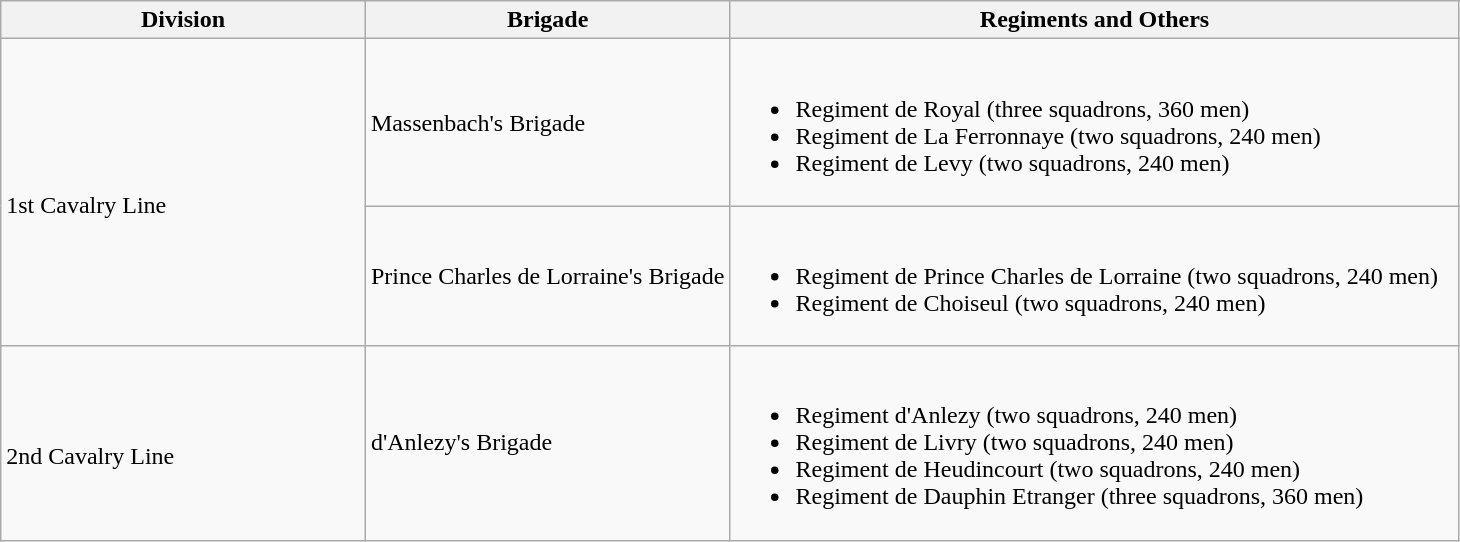<table class="wikitable">
<tr>
<th width=25%>Division</th>
<th width=25%>Brigade</th>
<th>Regiments and Others</th>
</tr>
<tr>
<td rowspan=2><br>1st Cavalry Line</td>
<td>Massenbach's Brigade</td>
<td><br><ul><li>Regiment de Royal (three squadrons, 360 men)</li><li>Regiment de La Ferronnaye (two squadrons, 240 men)</li><li>Regiment de Levy (two squadrons, 240 men)</li></ul></td>
</tr>
<tr>
<td>Prince Charles de Lorraine's Brigade</td>
<td><br><ul><li>Regiment de Prince Charles de Lorraine (two squadrons, 240 men)</li><li>Regiment de Choiseul (two squadrons, 240 men)</li></ul></td>
</tr>
<tr>
<td rowspan=1><br>2nd Cavalry Line</td>
<td>d'Anlezy's Brigade</td>
<td><br><ul><li>Regiment d'Anlezy (two squadrons, 240 men)</li><li>Regiment de Livry (two squadrons, 240 men)</li><li>Regiment de Heudincourt (two squadrons, 240 men)</li><li>Regiment de Dauphin Etranger (three squadrons, 360 men)</li></ul></td>
</tr>
</table>
